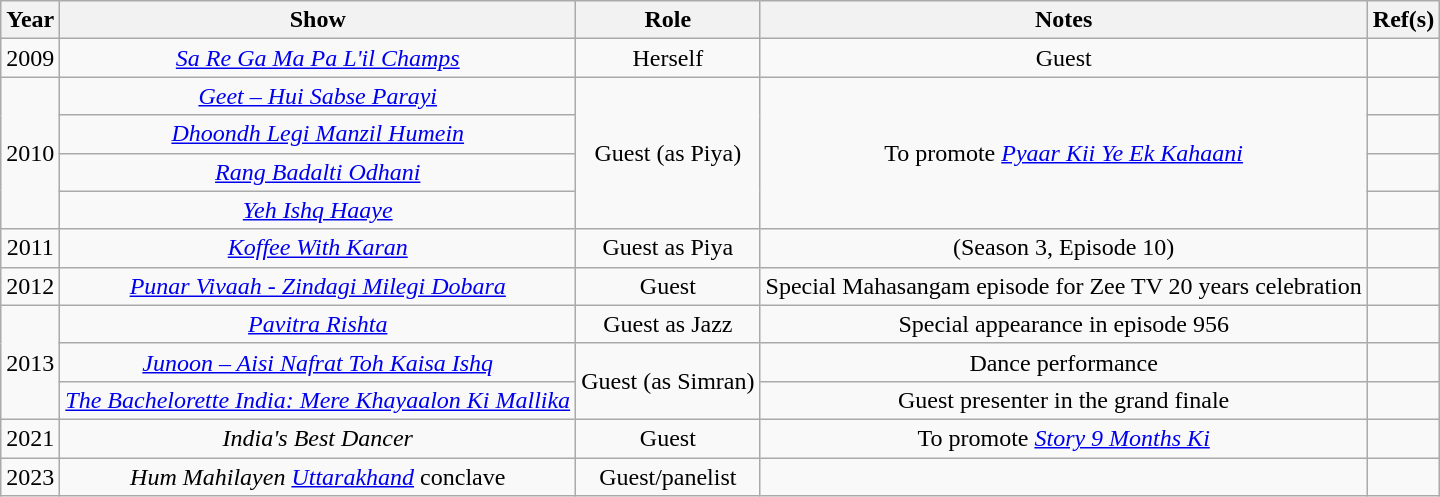<table class="wikitable" style="text-align:center;">
<tr>
<th>Year</th>
<th>Show</th>
<th>Role</th>
<th>Notes</th>
<th>Ref(s)</th>
</tr>
<tr>
<td>2009</td>
<td><em><a href='#'>Sa Re Ga Ma Pa L'il Champs</a></em></td>
<td>Herself</td>
<td>Guest</td>
<td></td>
</tr>
<tr>
<td rowspan="4">2010</td>
<td><em><a href='#'>Geet – Hui Sabse Parayi</a></em></td>
<td rowspan="4">Guest (as Piya)</td>
<td rowspan="4">To promote <em><a href='#'>Pyaar Kii Ye Ek Kahaani</a></em></td>
<td></td>
</tr>
<tr>
<td><em><a href='#'>Dhoondh Legi Manzil Humein</a></em></td>
<td></td>
</tr>
<tr>
<td><em><a href='#'>Rang Badalti Odhani</a></em></td>
<td></td>
</tr>
<tr>
<td><em><a href='#'>Yeh Ishq Haaye</a></em></td>
<td></td>
</tr>
<tr>
<td>2011</td>
<td><em><a href='#'>Koffee With Karan</a></em></td>
<td>Guest as Piya</td>
<td>(Season 3, Episode 10)</td>
<td></td>
</tr>
<tr>
<td>2012</td>
<td><em><a href='#'>Punar Vivaah - Zindagi Milegi Dobara</a></em></td>
<td>Guest</td>
<td>Special Mahasangam episode for Zee TV 20 years celebration</td>
<td></td>
</tr>
<tr>
<td rowspan="3">2013</td>
<td><em><a href='#'>Pavitra Rishta</a></em></td>
<td>Guest as Jazz</td>
<td>Special appearance in episode 956</td>
<td></td>
</tr>
<tr>
<td><em><a href='#'>Junoon – Aisi Nafrat Toh Kaisa Ishq</a></em></td>
<td rowspan="2">Guest (as Simran)</td>
<td>Dance performance</td>
<td></td>
</tr>
<tr>
<td><em><a href='#'>The Bachelorette India: Mere Khayaalon Ki Mallika</a></em></td>
<td>Guest presenter in the grand finale</td>
<td></td>
</tr>
<tr>
<td>2021</td>
<td><em>India's Best Dancer</em></td>
<td>Guest</td>
<td>To promote <em><a href='#'>Story 9 Months Ki</a></em></td>
<td></td>
</tr>
<tr>
<td>2023</td>
<td><em>Hum Mahilayen <a href='#'>Uttarakhand</a></em> conclave</td>
<td>Guest/panelist</td>
<td></td>
<td></td>
</tr>
</table>
